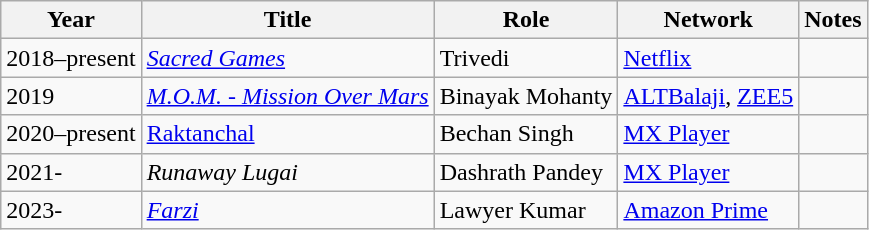<table class="wikitable sortable">
<tr>
<th>Year</th>
<th>Title</th>
<th>Role</th>
<th>Network</th>
<th>Notes</th>
</tr>
<tr>
<td>2018–present</td>
<td><a href='#'><em>Sacred Games</em></a></td>
<td>Trivedi</td>
<td><a href='#'>Netflix</a></td>
<td></td>
</tr>
<tr>
<td>2019</td>
<td><em><a href='#'>M.O.M. - Mission Over Mars</a></em></td>
<td>Binayak Mohanty</td>
<td><a href='#'>ALTBalaji</a>, <a href='#'>ZEE5</a></td>
<td></td>
</tr>
<tr>
<td>2020–present</td>
<td><a href='#'>Raktanchal</a></td>
<td>Bechan Singh</td>
<td><a href='#'>MX Player</a></td>
<td></td>
</tr>
<tr>
<td>2021-</td>
<td><em>Runaway Lugai</em></td>
<td>Dashrath Pandey</td>
<td><a href='#'>MX Player</a></td>
<td></td>
</tr>
<tr>
<td>2023-</td>
<td><em><a href='#'>Farzi</a></em></td>
<td>Lawyer Kumar</td>
<td><a href='#'>Amazon Prime</a></td>
<td></td>
</tr>
</table>
